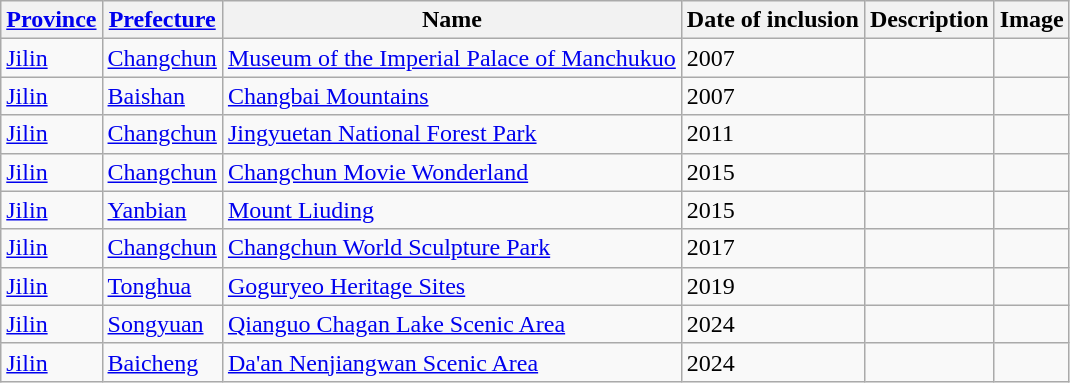<table class="wikitable sortable" style="text-align:left;">
<tr>
<th scope="col"><a href='#'>Province</a></th>
<th scope="col"><a href='#'>Prefecture</a></th>
<th scope="col">Name</th>
<th scope="col">Date of inclusion</th>
<th scope="col">Description</th>
<th scope="col">Image</th>
</tr>
<tr>
<td><a href='#'>Jilin</a></td>
<td><a href='#'>Changchun</a></td>
<td><a href='#'>Museum of the Imperial Palace of Manchukuo</a></td>
<td>2007</td>
<td></td>
<td></td>
</tr>
<tr>
<td><a href='#'>Jilin</a></td>
<td><a href='#'>Baishan</a></td>
<td><a href='#'>Changbai Mountains</a></td>
<td>2007</td>
<td></td>
<td></td>
</tr>
<tr>
<td><a href='#'>Jilin</a></td>
<td><a href='#'>Changchun</a></td>
<td><a href='#'>Jingyuetan National Forest Park</a></td>
<td>2011</td>
<td></td>
<td></td>
</tr>
<tr>
<td><a href='#'>Jilin</a></td>
<td><a href='#'>Changchun</a></td>
<td><a href='#'>Changchun Movie Wonderland</a></td>
<td>2015</td>
<td></td>
<td></td>
</tr>
<tr>
<td><a href='#'>Jilin</a></td>
<td><a href='#'>Yanbian</a></td>
<td><a href='#'>Mount Liuding</a></td>
<td>2015</td>
<td></td>
<td></td>
</tr>
<tr>
<td><a href='#'>Jilin</a></td>
<td><a href='#'>Changchun</a></td>
<td><a href='#'>Changchun World Sculpture Park</a></td>
<td>2017</td>
<td></td>
<td></td>
</tr>
<tr>
<td><a href='#'>Jilin</a></td>
<td><a href='#'>Tonghua</a></td>
<td><a href='#'>Goguryeo Heritage Sites</a></td>
<td>2019</td>
<td></td>
<td></td>
</tr>
<tr>
<td><a href='#'>Jilin</a></td>
<td><a href='#'>Songyuan</a></td>
<td><a href='#'>Qianguo Chagan Lake Scenic Area</a></td>
<td>2024</td>
<td></td>
<td></td>
</tr>
<tr>
<td><a href='#'>Jilin</a></td>
<td><a href='#'>Baicheng</a></td>
<td><a href='#'>Da'an Nenjiangwan Scenic Area</a></td>
<td>2024</td>
<td></td>
<td></td>
</tr>
</table>
